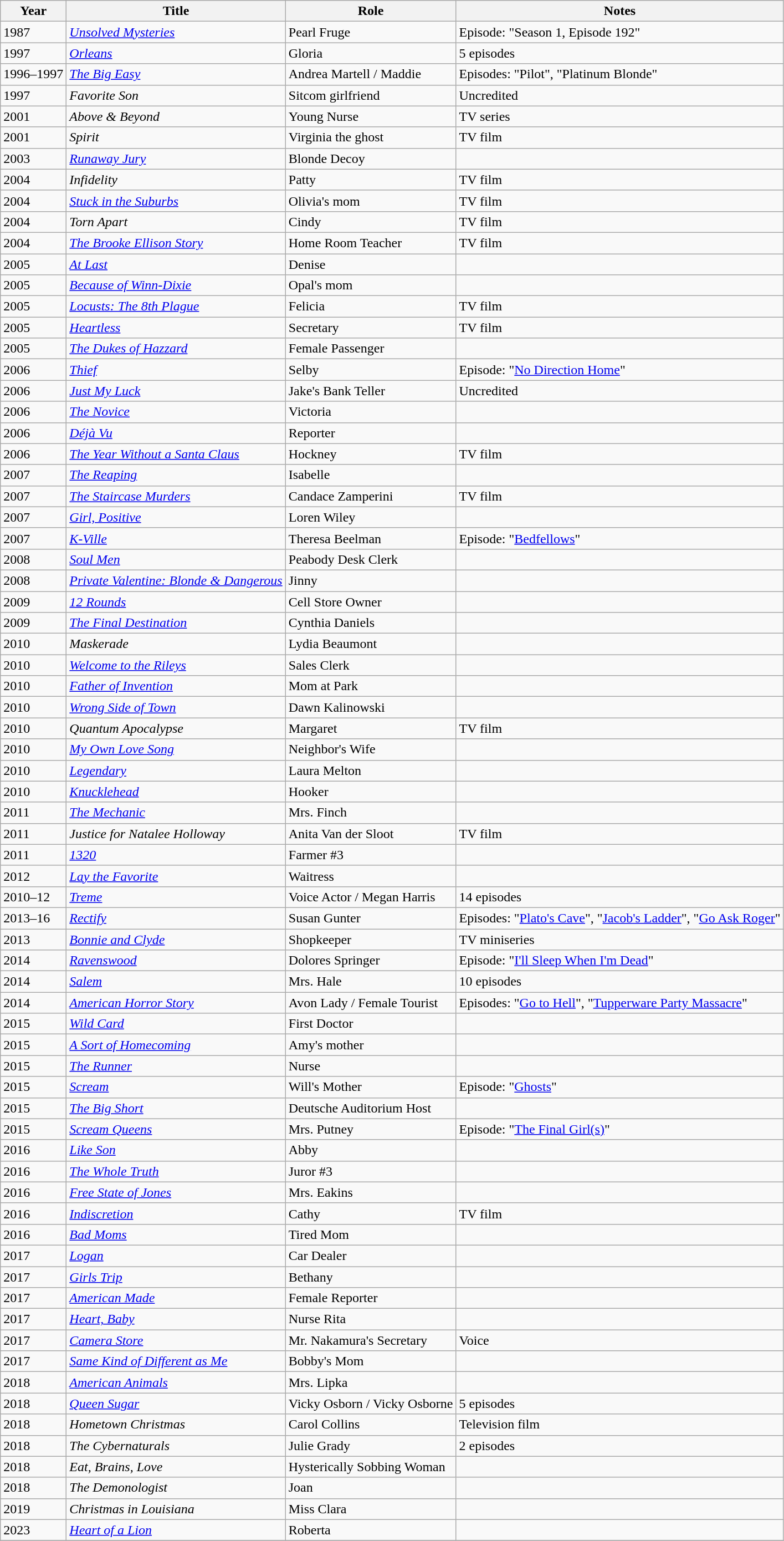<table class="wikitable">
<tr>
<th>Year</th>
<th>Title</th>
<th>Role</th>
<th>Notes</th>
</tr>
<tr>
<td>1987</td>
<td><em><a href='#'>Unsolved Mysteries</a></em></td>
<td>Pearl Fruge</td>
<td>Episode: "Season 1, Episode 192"</td>
</tr>
<tr>
<td>1997</td>
<td><em><a href='#'>Orleans</a></em></td>
<td>Gloria</td>
<td>5 episodes</td>
</tr>
<tr>
<td>1996–1997</td>
<td><em><a href='#'>The Big Easy</a></em></td>
<td>Andrea Martell / Maddie</td>
<td>Episodes: "Pilot", "Platinum Blonde"</td>
</tr>
<tr>
<td>1997</td>
<td><em>Favorite Son</em></td>
<td>Sitcom girlfriend</td>
<td>Uncredited</td>
</tr>
<tr>
<td>2001</td>
<td><em>Above & Beyond</em></td>
<td>Young Nurse</td>
<td>TV series</td>
</tr>
<tr>
<td>2001</td>
<td><em>Spirit</em></td>
<td>Virginia the ghost</td>
<td>TV film</td>
</tr>
<tr>
<td>2003</td>
<td><em><a href='#'>Runaway Jury</a></em></td>
<td>Blonde Decoy</td>
<td></td>
</tr>
<tr>
<td>2004</td>
<td><em>Infidelity</em></td>
<td>Patty</td>
<td>TV film</td>
</tr>
<tr>
<td>2004</td>
<td><em><a href='#'>Stuck in the Suburbs</a></em></td>
<td>Olivia's mom</td>
<td>TV film</td>
</tr>
<tr>
<td>2004</td>
<td><em>Torn Apart</em></td>
<td>Cindy</td>
<td>TV film</td>
</tr>
<tr>
<td>2004</td>
<td><em><a href='#'>The Brooke Ellison Story</a></em></td>
<td>Home Room Teacher</td>
<td>TV film</td>
</tr>
<tr>
<td>2005</td>
<td><em><a href='#'>At Last</a></em></td>
<td>Denise</td>
<td></td>
</tr>
<tr>
<td>2005</td>
<td><em><a href='#'>Because of Winn-Dixie</a></em></td>
<td>Opal's mom</td>
<td></td>
</tr>
<tr>
<td>2005</td>
<td><em><a href='#'>Locusts: The 8th Plague</a></em></td>
<td>Felicia</td>
<td>TV film</td>
</tr>
<tr>
<td>2005</td>
<td><em><a href='#'>Heartless</a></em></td>
<td>Secretary</td>
<td>TV film</td>
</tr>
<tr>
<td>2005</td>
<td><em><a href='#'>The Dukes of Hazzard</a></em></td>
<td>Female Passenger</td>
<td></td>
</tr>
<tr>
<td>2006</td>
<td><em><a href='#'>Thief</a></em></td>
<td>Selby</td>
<td>Episode: "<a href='#'>No Direction Home</a>"</td>
</tr>
<tr>
<td>2006</td>
<td><em><a href='#'>Just My Luck</a></em></td>
<td>Jake's Bank Teller</td>
<td>Uncredited</td>
</tr>
<tr>
<td>2006</td>
<td><em><a href='#'>The Novice</a></em></td>
<td>Victoria</td>
<td></td>
</tr>
<tr>
<td>2006</td>
<td><em><a href='#'>Déjà Vu</a></em></td>
<td>Reporter</td>
<td></td>
</tr>
<tr>
<td>2006</td>
<td><em><a href='#'>The Year Without a Santa Claus</a></em></td>
<td>Hockney</td>
<td>TV film</td>
</tr>
<tr>
<td>2007</td>
<td><em><a href='#'>The Reaping</a></em></td>
<td>Isabelle</td>
<td></td>
</tr>
<tr>
<td>2007</td>
<td><em><a href='#'>The Staircase Murders</a></em></td>
<td>Candace Zamperini</td>
<td>TV film</td>
</tr>
<tr>
<td>2007</td>
<td><em><a href='#'>Girl, Positive</a></em></td>
<td>Loren Wiley</td>
<td></td>
</tr>
<tr>
<td>2007</td>
<td><em><a href='#'>K-Ville</a></em></td>
<td>Theresa Beelman</td>
<td>Episode: "<a href='#'>Bedfellows</a>"</td>
</tr>
<tr>
<td>2008</td>
<td><em><a href='#'>Soul Men</a></em></td>
<td>Peabody Desk Clerk</td>
<td></td>
</tr>
<tr>
<td>2008</td>
<td><em><a href='#'>Private Valentine: Blonde & Dangerous</a></em></td>
<td>Jinny</td>
<td></td>
</tr>
<tr>
<td>2009</td>
<td><em><a href='#'>12 Rounds</a></em></td>
<td>Cell Store Owner</td>
<td></td>
</tr>
<tr>
<td>2009</td>
<td><em><a href='#'>The Final Destination</a></em></td>
<td>Cynthia Daniels</td>
<td></td>
</tr>
<tr>
<td>2010</td>
<td><em>Maskerade</em></td>
<td>Lydia Beaumont</td>
<td></td>
</tr>
<tr>
<td>2010</td>
<td><em><a href='#'>Welcome to the Rileys</a></em></td>
<td>Sales Clerk</td>
<td></td>
</tr>
<tr>
<td>2010</td>
<td><em><a href='#'>Father of Invention</a></em></td>
<td>Mom at Park</td>
<td></td>
</tr>
<tr>
<td>2010</td>
<td><em><a href='#'>Wrong Side of Town</a></em></td>
<td>Dawn Kalinowski</td>
<td></td>
</tr>
<tr>
<td>2010</td>
<td><em>Quantum Apocalypse</em></td>
<td>Margaret</td>
<td>TV film</td>
</tr>
<tr>
<td>2010</td>
<td><em><a href='#'>My Own Love Song</a></em></td>
<td>Neighbor's Wife</td>
<td></td>
</tr>
<tr>
<td>2010</td>
<td><em><a href='#'>Legendary</a></em></td>
<td>Laura Melton</td>
<td></td>
</tr>
<tr>
<td>2010</td>
<td><em><a href='#'>Knucklehead</a></em></td>
<td>Hooker</td>
<td></td>
</tr>
<tr>
<td>2011</td>
<td><em><a href='#'>The Mechanic</a></em></td>
<td>Mrs. Finch</td>
<td></td>
</tr>
<tr>
<td>2011</td>
<td><em>Justice for Natalee Holloway</em></td>
<td>Anita Van der Sloot</td>
<td>TV film</td>
</tr>
<tr>
<td>2011</td>
<td><em><a href='#'>1320</a></em></td>
<td>Farmer #3</td>
<td></td>
</tr>
<tr>
<td>2012</td>
<td><em><a href='#'>Lay the Favorite</a></em></td>
<td>Waitress</td>
<td></td>
</tr>
<tr>
<td>2010–12</td>
<td><em><a href='#'>Treme</a></em></td>
<td>Voice Actor / Megan Harris</td>
<td>14 episodes</td>
</tr>
<tr>
<td>2013–16</td>
<td><em><a href='#'>Rectify</a></em></td>
<td>Susan Gunter</td>
<td>Episodes: "<a href='#'>Plato's Cave</a>", "<a href='#'>Jacob's Ladder</a>", "<a href='#'>Go Ask Roger</a>"</td>
</tr>
<tr>
<td>2013</td>
<td><em><a href='#'>Bonnie and Clyde</a></em></td>
<td>Shopkeeper</td>
<td>TV miniseries</td>
</tr>
<tr>
<td>2014</td>
<td><em><a href='#'>Ravenswood</a></em></td>
<td>Dolores Springer</td>
<td>Episode: "<a href='#'>I'll Sleep When I'm Dead</a>"</td>
</tr>
<tr>
<td>2014</td>
<td><em><a href='#'>Salem</a></em></td>
<td>Mrs. Hale</td>
<td>10 episodes</td>
</tr>
<tr>
<td>2014</td>
<td><em><a href='#'>American Horror Story</a></em></td>
<td>Avon Lady / Female Tourist</td>
<td>Episodes: "<a href='#'>Go to Hell</a>", "<a href='#'>Tupperware Party Massacre</a>"</td>
</tr>
<tr>
<td>2015</td>
<td><em><a href='#'>Wild Card</a></em></td>
<td>First Doctor</td>
<td></td>
</tr>
<tr>
<td>2015</td>
<td><em><a href='#'>A Sort of Homecoming</a></em></td>
<td>Amy's mother</td>
<td></td>
</tr>
<tr>
<td>2015</td>
<td><em><a href='#'>The Runner</a></em></td>
<td>Nurse</td>
<td></td>
</tr>
<tr>
<td>2015</td>
<td><em><a href='#'>Scream</a></em></td>
<td>Will's Mother</td>
<td>Episode: "<a href='#'>Ghosts</a>"</td>
</tr>
<tr>
<td>2015</td>
<td><em><a href='#'>The Big Short</a></em></td>
<td>Deutsche Auditorium Host</td>
<td></td>
</tr>
<tr>
<td>2015</td>
<td><em><a href='#'>Scream Queens</a></em></td>
<td>Mrs. Putney<br></td>
<td>Episode: "<a href='#'>The Final Girl(s)</a>"</td>
</tr>
<tr>
<td>2016</td>
<td><em><a href='#'>Like Son</a></em></td>
<td>Abby</td>
<td></td>
</tr>
<tr>
<td>2016</td>
<td><em><a href='#'>The Whole Truth</a></em></td>
<td>Juror #3</td>
<td></td>
</tr>
<tr>
<td>2016</td>
<td><em><a href='#'>Free State of Jones</a></em></td>
<td>Mrs. Eakins</td>
<td></td>
</tr>
<tr>
<td>2016</td>
<td><em><a href='#'>Indiscretion</a></em></td>
<td>Cathy</td>
<td>TV film</td>
</tr>
<tr>
<td>2016</td>
<td><em><a href='#'>Bad Moms</a></em></td>
<td>Tired Mom</td>
<td></td>
</tr>
<tr>
<td>2017</td>
<td><em><a href='#'>Logan</a></em></td>
<td>Car Dealer</td>
<td></td>
</tr>
<tr>
<td>2017</td>
<td><em><a href='#'>Girls Trip</a></em></td>
<td>Bethany</td>
<td></td>
</tr>
<tr>
<td>2017</td>
<td><em><a href='#'>American Made</a></em></td>
<td>Female Reporter</td>
<td></td>
</tr>
<tr>
<td>2017</td>
<td><em><a href='#'>Heart, Baby</a></em></td>
<td>Nurse Rita</td>
<td></td>
</tr>
<tr>
<td>2017</td>
<td><em><a href='#'>Camera Store</a></em></td>
<td>Mr. Nakamura's Secretary</td>
<td>Voice</td>
</tr>
<tr>
<td>2017</td>
<td><em><a href='#'>Same Kind of Different as Me</a></em></td>
<td>Bobby's Mom</td>
<td></td>
</tr>
<tr>
<td>2018</td>
<td><em><a href='#'>American Animals </a></em></td>
<td>Mrs. Lipka</td>
<td></td>
</tr>
<tr>
<td>2018</td>
<td><em><a href='#'>Queen Sugar</a></em></td>
<td>Vicky Osborn / Vicky Osborne</td>
<td>5 episodes</td>
</tr>
<tr>
<td>2018</td>
<td><em>Hometown Christmas </em></td>
<td>Carol Collins</td>
<td>Television film</td>
</tr>
<tr>
<td>2018</td>
<td><em>The Cybernaturals </em></td>
<td>Julie Grady</td>
<td>2 episodes</td>
</tr>
<tr>
<td>2018</td>
<td><em>Eat, Brains, Love </em></td>
<td>Hysterically Sobbing Woman</td>
<td></td>
</tr>
<tr>
<td>2018</td>
<td><em>The Demonologist </em></td>
<td>Joan</td>
<td></td>
</tr>
<tr>
<td>2019</td>
<td><em>Christmas in Louisiana </em></td>
<td>Miss Clara</td>
<td></td>
</tr>
<tr>
<td>2023</td>
<td><a href='#'><em>Heart of a Lion</em></a></td>
<td>Roberta</td>
<td></td>
</tr>
<tr>
</tr>
</table>
